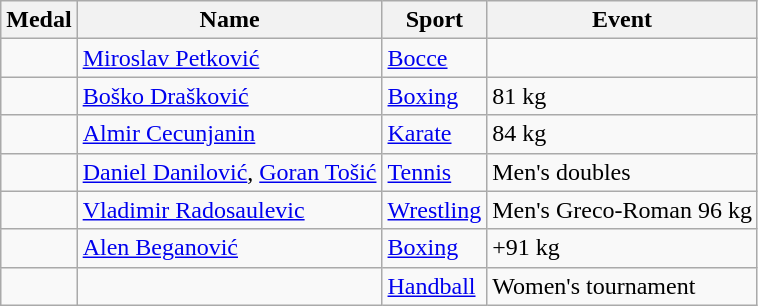<table class="wikitable sortable">
<tr>
<th>Medal</th>
<th>Name</th>
<th>Sport</th>
<th>Event</th>
</tr>
<tr>
<td></td>
<td><a href='#'>Miroslav Petković</a></td>
<td> <a href='#'>Bocce</a></td>
<td></td>
</tr>
<tr>
<td></td>
<td><a href='#'>Boško Drašković</a></td>
<td> <a href='#'>Boxing</a></td>
<td>81 kg</td>
</tr>
<tr>
<td></td>
<td><a href='#'>Almir Cecunjanin</a></td>
<td> <a href='#'>Karate</a></td>
<td>84 kg</td>
</tr>
<tr>
<td></td>
<td><a href='#'>Daniel Danilović</a>, <a href='#'>Goran Tošić</a></td>
<td> <a href='#'>Tennis</a></td>
<td>Men's doubles</td>
</tr>
<tr>
<td></td>
<td><a href='#'>Vladimir Radosaulevic</a></td>
<td> <a href='#'>Wrestling</a></td>
<td>Men's Greco-Roman 96 kg</td>
</tr>
<tr>
<td></td>
<td><a href='#'>Alen Beganović</a></td>
<td> <a href='#'>Boxing</a></td>
<td>+91 kg</td>
</tr>
<tr>
<td></td>
<td></td>
<td> <a href='#'>Handball</a></td>
<td>Women's tournament</td>
</tr>
</table>
